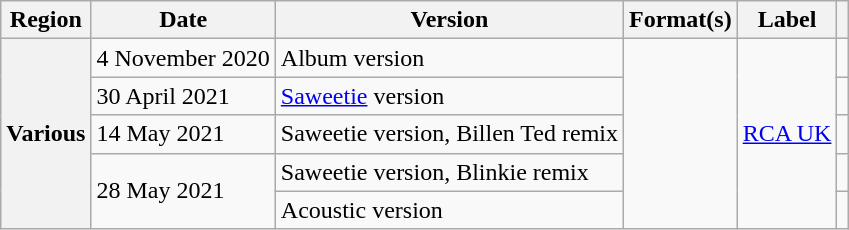<table class="wikitable plainrowheaders">
<tr>
<th scope="col">Region</th>
<th scope="col">Date</th>
<th scope="col">Version</th>
<th scope="col">Format(s)</th>
<th scope="col">Label</th>
<th scope="col"></th>
</tr>
<tr>
<th scope="row" rowspan="5">Various</th>
<td>4 November 2020</td>
<td>Album version</td>
<td rowspan="5"></td>
<td rowspan="5"><a href='#'>RCA UK</a></td>
<td align="center"></td>
</tr>
<tr>
<td>30 April 2021</td>
<td><a href='#'>Saweetie</a> version</td>
<td align="center"></td>
</tr>
<tr>
<td>14 May 2021</td>
<td>Saweetie version, Billen Ted remix</td>
<td align="center"></td>
</tr>
<tr>
<td rowspan="2">28 May 2021</td>
<td>Saweetie version, Blinkie remix</td>
<td align="center"></td>
</tr>
<tr>
<td>Acoustic version</td>
<td align="center"></td>
</tr>
</table>
